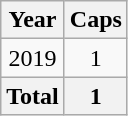<table class="wikitable" style="text-align: center;">
<tr>
<th>Year</th>
<th>Caps</th>
</tr>
<tr>
<td>2019</td>
<td>1</td>
</tr>
<tr>
<th>Total</th>
<th>1</th>
</tr>
</table>
